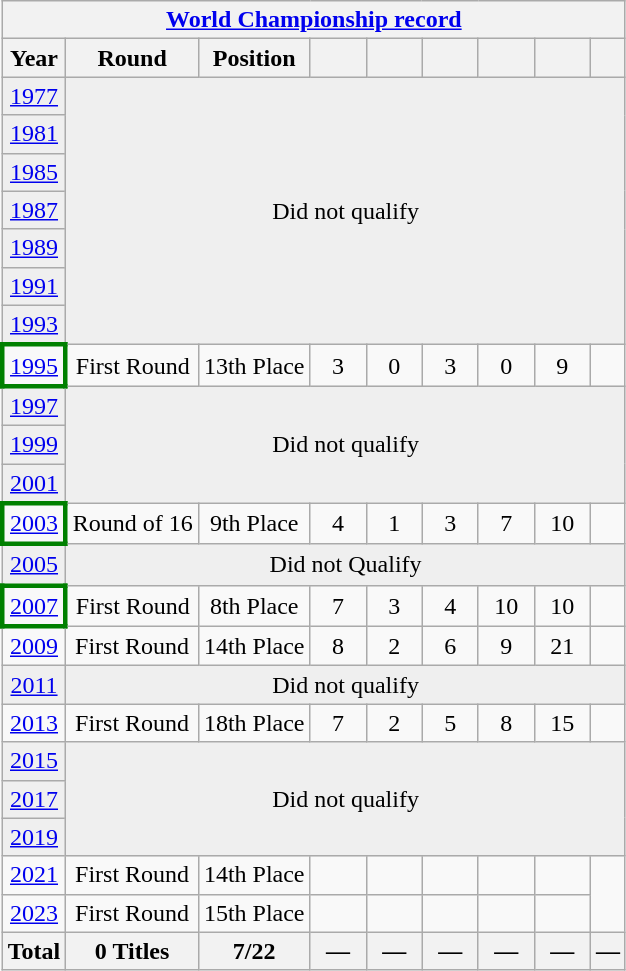<table class="wikitable" style="text-align: center;">
<tr>
<th colspan=9><strong><a href='#'>World Championship record</a></strong></th>
</tr>
<tr>
<th><strong>Year</strong></th>
<th><strong>Round</strong></th>
<th><strong>Position</strong></th>
<th width=30><strong></strong></th>
<th width=30><strong></strong></th>
<th width=30><strong></strong></th>
<th width=30><strong></strong></th>
<th width=30><strong></strong></th>
<th><strong></strong></th>
</tr>
<tr bgcolor="efefef">
<td> <a href='#'>1977</a></td>
<td rowspan=7 colspan=8>Did not qualify</td>
</tr>
<tr bgcolor="efefef">
<td> <a href='#'>1981</a></td>
</tr>
<tr bgcolor="efefef">
<td> <a href='#'>1985</a></td>
</tr>
<tr bgcolor="efefef">
<td> <a href='#'>1987</a></td>
</tr>
<tr bgcolor="efefef">
<td> <a href='#'>1989</a></td>
</tr>
<tr bgcolor="efefef">
<td> <a href='#'>1991</a></td>
</tr>
<tr bgcolor="efefef">
<td> <a href='#'>1993</a></td>
</tr>
<tr>
<td style="border:3px solid green"> <a href='#'>1995</a></td>
<td>First Round</td>
<td>13th Place</td>
<td>3</td>
<td>0</td>
<td>3</td>
<td>0</td>
<td>9</td>
<td></td>
</tr>
<tr bgcolor="efefef">
<td> <a href='#'>1997</a></td>
<td rowspan=3 colspan=8>Did not qualify</td>
</tr>
<tr bgcolor="efefef">
<td> <a href='#'>1999</a></td>
</tr>
<tr bgcolor="efefef">
<td> <a href='#'>2001</a></td>
</tr>
<tr>
<td style="border:3px solid green"> <a href='#'>2003</a></td>
<td>Round of 16</td>
<td>9th Place</td>
<td>4</td>
<td>1</td>
<td>3</td>
<td>7</td>
<td>10</td>
<td></td>
</tr>
<tr bgcolor="efefef">
<td> <a href='#'>2005</a></td>
<td rowspan=1 colspan=8>Did not Qualify</td>
</tr>
<tr>
<td style="border:3px solid green"> <a href='#'>2007</a></td>
<td>First Round</td>
<td>8th Place</td>
<td>7</td>
<td>3</td>
<td>4</td>
<td>10</td>
<td>10</td>
<td></td>
</tr>
<tr>
<td> <a href='#'>2009</a></td>
<td>First Round</td>
<td>14th Place</td>
<td>8</td>
<td>2</td>
<td>6</td>
<td>9</td>
<td>21</td>
<td></td>
</tr>
<tr bgcolor="efefef">
<td> <a href='#'>2011</a></td>
<td rowspan=1 colspan=8>Did not qualify</td>
</tr>
<tr>
<td> <a href='#'>2013</a></td>
<td>First Round</td>
<td>18th Place</td>
<td>7</td>
<td>2</td>
<td>5</td>
<td>8</td>
<td>15</td>
<td></td>
</tr>
<tr bgcolor="efefef">
<td> <a href='#'>2015</a></td>
<td rowspan=3 colspan=8>Did not qualify</td>
</tr>
<tr bgcolor="efefef">
<td> <a href='#'>2017</a></td>
</tr>
<tr bgcolor="efefef">
<td> <a href='#'>2019</a></td>
</tr>
<tr>
<td>  <a href='#'>2021</a></td>
<td>First Round</td>
<td>14th Place</td>
<td></td>
<td></td>
<td></td>
<td></td>
<td></td>
</tr>
<tr>
<td> <a href='#'>2023</a></td>
<td>First Round</td>
<td>15th Place</td>
<td></td>
<td></td>
<td></td>
<td></td>
<td></td>
</tr>
<tr>
<th><strong>Total</strong></th>
<th><strong>0 Titles</strong></th>
<th><strong>7/22</strong></th>
<th><strong>—</strong></th>
<th><strong>—</strong></th>
<th><strong>—</strong></th>
<th><strong>—</strong></th>
<th><strong>—</strong></th>
<th><strong>—</strong></th>
</tr>
</table>
